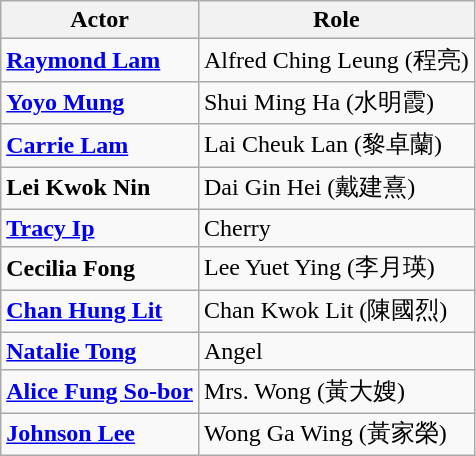<table class="wikitable">
<tr>
<th>Actor</th>
<th>Role</th>
</tr>
<tr>
<td><strong><a href='#'>Raymond Lam</a></strong></td>
<td>Alfred Ching Leung (程亮)</td>
</tr>
<tr>
<td><strong><a href='#'>Yoyo Mung</a></strong></td>
<td>Shui Ming Ha (水明霞)</td>
</tr>
<tr>
<td><strong><a href='#'>Carrie Lam</a></strong></td>
<td>Lai Cheuk Lan (黎卓蘭)</td>
</tr>
<tr>
<td><strong>Lei Kwok Nin</strong></td>
<td>Dai Gin Hei (戴建熹)</td>
</tr>
<tr>
<td><strong><a href='#'>Tracy Ip</a></strong></td>
<td>Cherry</td>
</tr>
<tr>
<td><strong>Cecilia Fong</strong></td>
<td>Lee Yuet Ying (李月瑛)</td>
</tr>
<tr>
<td><strong><a href='#'>Chan Hung Lit</a></strong></td>
<td>Chan Kwok Lit (陳國烈)</td>
</tr>
<tr>
<td><strong><a href='#'>Natalie Tong</a></strong></td>
<td>Angel</td>
</tr>
<tr>
<td><strong><a href='#'>Alice Fung So-bor</a></strong></td>
<td>Mrs. Wong (黃大嫂)</td>
</tr>
<tr>
<td><strong><a href='#'>Johnson Lee</a></strong></td>
<td>Wong Ga Wing (黃家榮)</td>
</tr>
</table>
